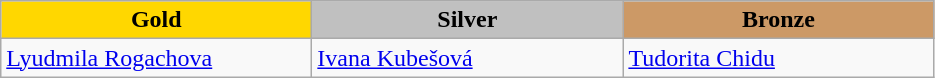<table class="wikitable" style="text-align:left">
<tr align="center">
<td width=200 bgcolor=gold><strong>Gold</strong></td>
<td width=200 bgcolor=silver><strong>Silver</strong></td>
<td width=200 bgcolor=CC9966><strong>Bronze</strong></td>
</tr>
<tr>
<td><a href='#'>Lyudmila Rogachova</a><br><em></em></td>
<td><a href='#'>Ivana Kubešová</a><br><em></em></td>
<td><a href='#'>Tudorita Chidu</a><br><em></em></td>
</tr>
</table>
